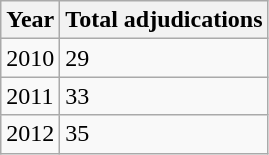<table class=wikitable>
<tr>
<th>Year</th>
<th>Total adjudications</th>
</tr>
<tr>
<td>2010</td>
<td>29</td>
</tr>
<tr>
<td>2011</td>
<td>33</td>
</tr>
<tr>
<td>2012</td>
<td>35</td>
</tr>
</table>
